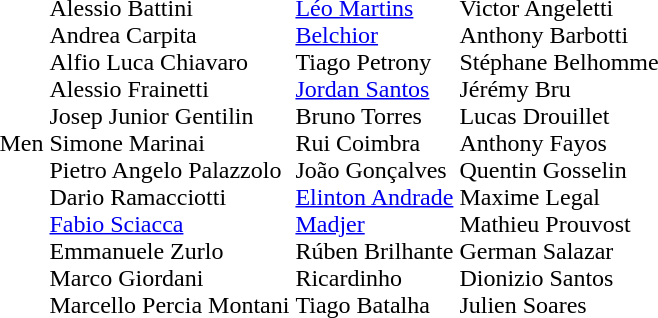<table>
<tr>
<td>Men</td>
<td nowrap><br>Alessio Battini<br>Andrea Carpita<br>Alfio Luca Chiavaro<br>Alessio Frainetti<br>Josep Junior Gentilin<br>Simone Marinai<br>Pietro Angelo Palazzolo<br>Dario Ramacciotti<br><a href='#'>Fabio Sciacca</a><br>Emmanuele Zurlo<br>Marco Giordani<br>Marcello Percia Montani</td>
<td nowrap><br><a href='#'>Léo Martins</a><br><a href='#'>Belchior</a><br>Tiago Petrony<br><a href='#'>Jordan Santos</a><br>Bruno Torres<br>Rui Coimbra<br>João Gonçalves<br><a href='#'>Elinton Andrade</a><br><a href='#'>Madjer</a><br>Rúben Brilhante<br>Ricardinho<br>Tiago Batalha</td>
<td nowrap><br>Victor Angeletti<br>Anthony Barbotti<br>Stéphane Belhomme<br>Jérémy Bru<br>Lucas Drouillet<br>Anthony Fayos<br>Quentin Gosselin<br>Maxime Legal<br>Mathieu Prouvost<br>German Salazar<br>Dionizio Santos<br>Julien Soares</td>
</tr>
</table>
